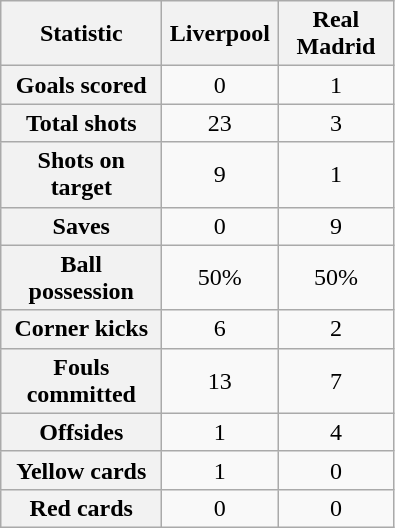<table class="wikitable plainrowheaders" style="text-align:center">
<tr>
<th scope="col" style="width:100px">Statistic</th>
<th scope="col" style="width:70px">Liverpool</th>
<th scope="col" style="width:70px">Real Madrid</th>
</tr>
<tr>
<th scope=row>Goals scored</th>
<td>0</td>
<td>1</td>
</tr>
<tr>
<th scope=row>Total shots</th>
<td>23</td>
<td>3</td>
</tr>
<tr>
<th scope=row>Shots on target</th>
<td>9</td>
<td>1</td>
</tr>
<tr>
<th scope=row>Saves</th>
<td>0</td>
<td>9</td>
</tr>
<tr>
<th scope=row>Ball possession</th>
<td>50%</td>
<td>50%</td>
</tr>
<tr>
<th scope=row>Corner kicks</th>
<td>6</td>
<td>2</td>
</tr>
<tr>
<th scope=row>Fouls committed</th>
<td>13</td>
<td>7</td>
</tr>
<tr>
<th scope=row>Offsides</th>
<td>1</td>
<td>4</td>
</tr>
<tr>
<th scope=row>Yellow cards</th>
<td>1</td>
<td>0</td>
</tr>
<tr>
<th scope=row>Red cards</th>
<td>0</td>
<td>0</td>
</tr>
</table>
